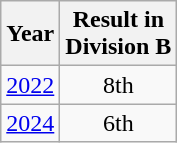<table class="wikitable" style="text-align:center">
<tr>
<th>Year</th>
<th>Result in<br>Division B</th>
</tr>
<tr>
<td><a href='#'>2022</a></td>
<td>8th</td>
</tr>
<tr>
<td><a href='#'>2024</a></td>
<td>6th</td>
</tr>
</table>
